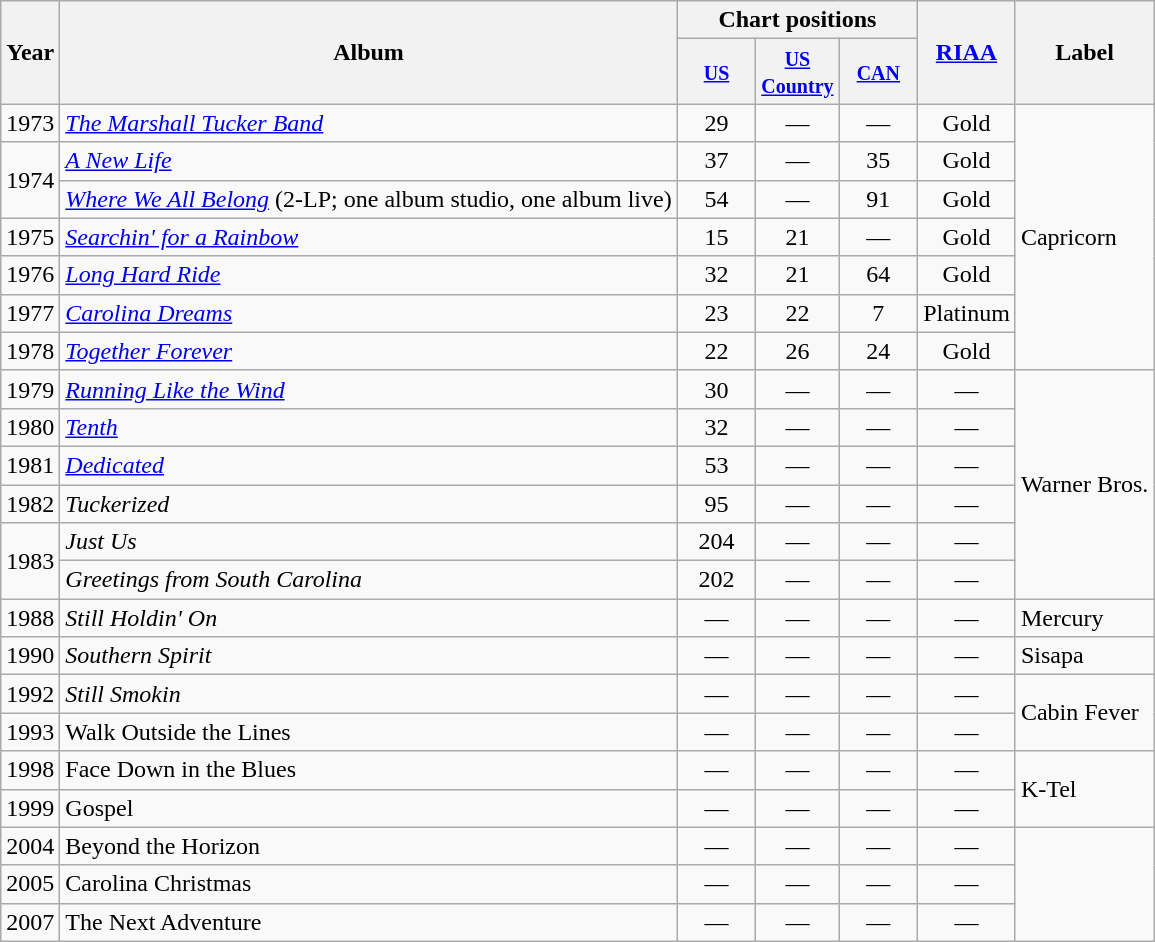<table class="wikitable">
<tr>
<th rowspan="2">Year</th>
<th rowspan="2">Album</th>
<th colspan="3">Chart positions</th>
<th rowspan="2"><a href='#'>RIAA</a></th>
<th rowspan="2">Label</th>
</tr>
<tr>
<th width="45"><small><a href='#'>US</a></small></th>
<th width="45"><small><a href='#'>US Country</a></small></th>
<th width="45"><small><a href='#'>CAN</a></small></th>
</tr>
<tr>
<td>1973</td>
<td><em><a href='#'>The Marshall Tucker Band</a></em></td>
<td align="center">29</td>
<td align="center">—</td>
<td align="center">—</td>
<td align="center">Gold</td>
<td rowspan="7">Capricorn</td>
</tr>
<tr>
<td rowspan="2">1974</td>
<td><em><a href='#'>A New Life</a></em></td>
<td align="center">37</td>
<td align="center">—</td>
<td align="center">35</td>
<td align="center">Gold</td>
</tr>
<tr>
<td><em><a href='#'>Where We All Belong</a></em> (2-LP; one album studio, one album live)</td>
<td align="center">54</td>
<td align="center">—</td>
<td align="center">91</td>
<td align="center">Gold</td>
</tr>
<tr>
<td>1975</td>
<td><em><a href='#'>Searchin' for a Rainbow</a></em></td>
<td align="center">15</td>
<td align="center">21</td>
<td align="center">—</td>
<td align="center">Gold</td>
</tr>
<tr>
<td>1976</td>
<td><em><a href='#'>Long Hard Ride</a></em></td>
<td align="center">32</td>
<td align="center">21</td>
<td align="center">64</td>
<td align="center">Gold</td>
</tr>
<tr>
<td>1977</td>
<td><em><a href='#'>Carolina Dreams</a></em></td>
<td align="center">23</td>
<td align="center">22</td>
<td align="center">7</td>
<td align="center">Platinum</td>
</tr>
<tr>
<td>1978</td>
<td><em><a href='#'>Together Forever</a></em></td>
<td align="center">22</td>
<td align="center">26</td>
<td align="center">24</td>
<td align="center">Gold</td>
</tr>
<tr>
<td>1979</td>
<td><em><a href='#'>Running Like the Wind</a></em></td>
<td align="center">30</td>
<td align="center">—</td>
<td align="center">—</td>
<td align="center">—</td>
<td rowspan="6">Warner Bros.</td>
</tr>
<tr>
<td>1980</td>
<td><em><a href='#'>Tenth</a></em></td>
<td align="center">32</td>
<td align="center">—</td>
<td align="center">—</td>
<td align="center">—</td>
</tr>
<tr>
<td>1981</td>
<td><em><a href='#'>Dedicated</a></em></td>
<td align="center">53</td>
<td align="center">—</td>
<td align="center">—</td>
<td align="center">—</td>
</tr>
<tr>
<td>1982</td>
<td><em>Tuckerized</em></td>
<td align="center">95</td>
<td align="center">—</td>
<td align="center">—</td>
<td align="center">—</td>
</tr>
<tr>
<td rowspan="2">1983</td>
<td><em>Just Us</em></td>
<td align="center">204</td>
<td align="center">—</td>
<td align="center">—</td>
<td align="center">—</td>
</tr>
<tr>
<td><em>Greetings from South Carolina</em></td>
<td align="center">202</td>
<td align="center">—</td>
<td align="center">—</td>
<td align="center">—</td>
</tr>
<tr>
<td>1988</td>
<td><em>Still Holdin' On</em></td>
<td align="center">—</td>
<td align="center">—</td>
<td align="center">—</td>
<td align="center">—</td>
<td>Mercury</td>
</tr>
<tr>
<td>1990</td>
<td><em>Southern Spirit</em></td>
<td align="center">—</td>
<td align="center">—</td>
<td align="center">—</td>
<td align="center">—</td>
<td>Sisapa</td>
</tr>
<tr>
<td>1992</td>
<td><em>Still Smokin<strong></td>
<td align="center">—</td>
<td align="center">—</td>
<td align="center">—</td>
<td align="center">—</td>
<td rowspan="2">Cabin Fever</td>
</tr>
<tr>
<td>1993</td>
<td></em>Walk Outside the Lines<em></td>
<td align="center">—</td>
<td align="center">—</td>
<td align="center">—</td>
<td align="center">—</td>
</tr>
<tr>
<td>1998</td>
<td></em>Face Down in the Blues<em></td>
<td align="center">—</td>
<td align="center">—</td>
<td align="center">—</td>
<td align="center">—</td>
<td rowspan="2">K-Tel</td>
</tr>
<tr>
<td>1999</td>
<td></em>Gospel<em></td>
<td align="center">—</td>
<td align="center">—</td>
<td align="center">—</td>
<td align="center">—</td>
</tr>
<tr>
<td>2004</td>
<td></em>Beyond the Horizon<em></td>
<td align="center">—</td>
<td align="center">—</td>
<td align="center">—</td>
<td align="center">—</td>
</tr>
<tr>
<td>2005</td>
<td></em>Carolina Christmas<em></td>
<td align="center">—</td>
<td align="center">—</td>
<td align="center">—</td>
<td align="center">—</td>
</tr>
<tr>
<td>2007</td>
<td></em>The Next Adventure<em></td>
<td align="center">—</td>
<td align="center">—</td>
<td align="center">—</td>
<td align="center">—</td>
</tr>
</table>
